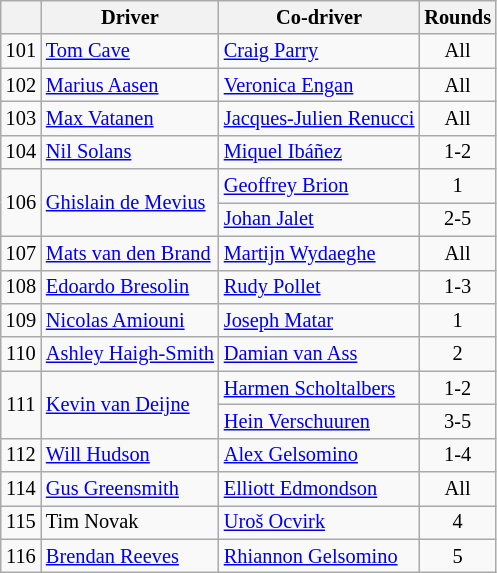<table class="wikitable" style="font-size: 85%">
<tr>
<th></th>
<th>Driver</th>
<th>Co-driver</th>
<th>Rounds</th>
</tr>
<tr>
<td align="center">101</td>
<td> <a href='#'>Tom Cave</a></td>
<td> <a href='#'>Craig Parry</a></td>
<td align="center">All</td>
</tr>
<tr>
<td align="center">102</td>
<td> <a href='#'>Marius Aasen</a></td>
<td> <a href='#'>Veronica Engan</a></td>
<td align="center">All</td>
</tr>
<tr>
<td align="center">103</td>
<td> <a href='#'>Max Vatanen</a></td>
<td> <a href='#'>Jacques-Julien Renucci</a></td>
<td align="center">All</td>
</tr>
<tr>
<td align="center">104</td>
<td> <a href='#'>Nil Solans</a></td>
<td> <a href='#'>Miquel Ibáñez</a></td>
<td align="center">1-2</td>
</tr>
<tr>
<td rowspan=2 align="center">106</td>
<td rowspan=2> <a href='#'>Ghislain de Mevius</a></td>
<td> <a href='#'>Geoffrey Brion</a></td>
<td align="center">1</td>
</tr>
<tr>
<td> <a href='#'>Johan Jalet</a></td>
<td align="center">2-5</td>
</tr>
<tr>
<td align="center">107</td>
<td> <a href='#'>Mats van den Brand</a></td>
<td> <a href='#'>Martijn Wydaeghe</a></td>
<td align="center">All</td>
</tr>
<tr>
<td align="center">108</td>
<td> <a href='#'>Edoardo Bresolin</a></td>
<td> <a href='#'>Rudy Pollet</a></td>
<td align="center">1-3</td>
</tr>
<tr>
<td align="center">109</td>
<td> <a href='#'>Nicolas Amiouni</a></td>
<td> <a href='#'>Joseph Matar</a></td>
<td align="center">1</td>
</tr>
<tr>
<td align="center">110</td>
<td> <a href='#'>Ashley Haigh-Smith</a></td>
<td> <a href='#'>Damian van Ass</a></td>
<td align="center">2</td>
</tr>
<tr>
<td rowspan=2 align="center">111</td>
<td rowspan=2> <a href='#'>Kevin van Deijne</a></td>
<td> <a href='#'>Harmen Scholtalbers</a></td>
<td align="center">1-2</td>
</tr>
<tr>
<td> <a href='#'>Hein Verschuuren</a></td>
<td align="center">3-5</td>
</tr>
<tr>
<td align="center">112</td>
<td> <a href='#'>Will Hudson</a></td>
<td> <a href='#'>Alex Gelsomino</a></td>
<td align="center">1-4</td>
</tr>
<tr>
<td align="center">114</td>
<td> <a href='#'>Gus Greensmith</a></td>
<td> <a href='#'>Elliott Edmondson</a></td>
<td align="center">All</td>
</tr>
<tr>
<td align="center">115</td>
<td> Tim Novak</td>
<td> <a href='#'>Uroš Ocvirk</a></td>
<td align="center">4</td>
</tr>
<tr>
<td align="center">116</td>
<td> <a href='#'>Brendan Reeves</a></td>
<td> <a href='#'>Rhiannon Gelsomino</a></td>
<td align="center">5</td>
</tr>
</table>
